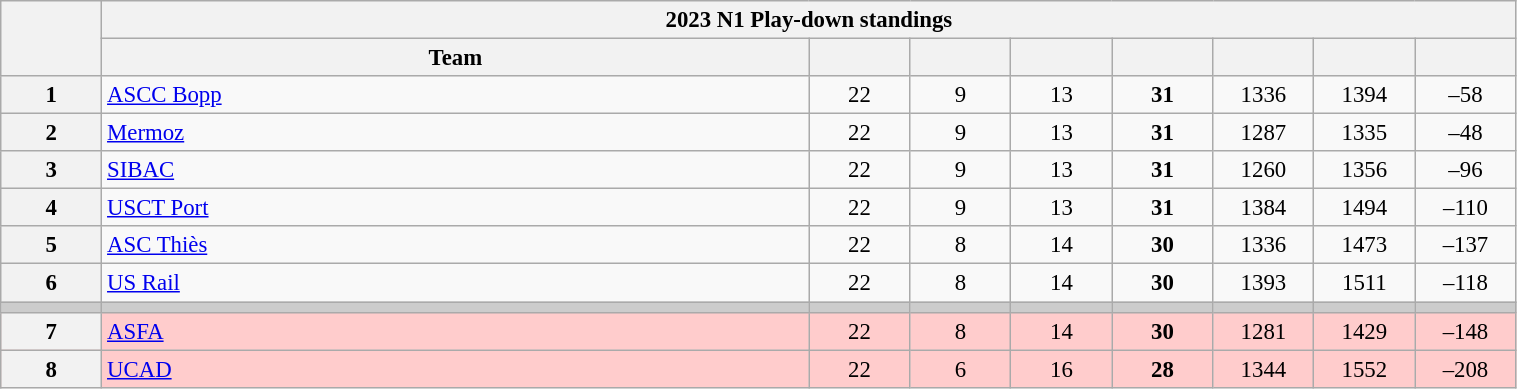<table class="wikitable" width="80%" style="font-size:95%; text-align:center">
<tr>
<th rowspan="2" width="5%"></th>
<th colspan="8" style="text-align:center">2023 N1 Play-down standings</th>
</tr>
<tr>
<th width="35%">Team</th>
<th width="5%"></th>
<th width="5%"></th>
<th width="5%"></th>
<th width="5%"></th>
<th width="5%"></th>
<th width="5%"></th>
<th width="5%"></th>
</tr>
<tr>
<th>1</th>
<td style="text-align:left;"><a href='#'>ASCC Bopp</a></td>
<td>22</td>
<td>9</td>
<td>13</td>
<td><strong>31</strong></td>
<td>1336</td>
<td>1394</td>
<td>–58</td>
</tr>
<tr>
<th>2</th>
<td style="text-align:left;"><a href='#'>Mermoz</a></td>
<td>22</td>
<td>9</td>
<td>13</td>
<td><strong>31</strong></td>
<td>1287</td>
<td>1335</td>
<td>–48</td>
</tr>
<tr>
<th>3</th>
<td style="text-align:left;"><a href='#'>SIBAC</a></td>
<td>22</td>
<td>9</td>
<td>13</td>
<td><strong>31</strong></td>
<td>1260</td>
<td>1356</td>
<td>–96</td>
</tr>
<tr>
<th>4</th>
<td style="text-align:left;"><a href='#'>USCT Port</a></td>
<td>22</td>
<td>9</td>
<td>13</td>
<td><strong>31</strong></td>
<td>1384</td>
<td>1494</td>
<td>–110</td>
</tr>
<tr>
<th>5</th>
<td style="text-align:left;"><a href='#'>ASC Thiès</a></td>
<td>22</td>
<td>8</td>
<td>14</td>
<td><strong>30</strong></td>
<td>1336</td>
<td>1473</td>
<td>–137</td>
</tr>
<tr>
<th>6</th>
<td style="text-align:left;"><a href='#'>US Rail</a></td>
<td>22</td>
<td>8</td>
<td>14</td>
<td><strong>30</strong></td>
<td>1393</td>
<td>1511</td>
<td>–118</td>
</tr>
<tr style="background-color:#CCCCCC">
<td></td>
<td></td>
<td></td>
<td></td>
<td></td>
<td></td>
<td></td>
<td></td>
<td></td>
</tr>
<tr bgcolor="#fcc">
<th>7</th>
<td style="text-align:left;"><a href='#'>ASFA</a></td>
<td>22</td>
<td>8</td>
<td>14</td>
<td><strong>30</strong></td>
<td>1281</td>
<td>1429</td>
<td>–148</td>
</tr>
<tr bgcolor="#fcc">
<th>8</th>
<td style="text-align:left;"><a href='#'>UCAD</a></td>
<td>22</td>
<td>6</td>
<td>16</td>
<td><strong>28</strong></td>
<td>1344</td>
<td>1552</td>
<td>–208</td>
</tr>
</table>
